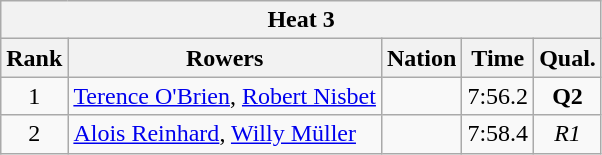<table class="wikitable" style="text-align:center">
<tr>
<th colspan=5 align=center><strong>Heat 3</strong></th>
</tr>
<tr>
<th>Rank</th>
<th>Rowers</th>
<th>Nation</th>
<th>Time</th>
<th>Qual.</th>
</tr>
<tr>
<td>1</td>
<td align=left><a href='#'>Terence O'Brien</a>, <a href='#'>Robert Nisbet</a></td>
<td align=left></td>
<td>7:56.2</td>
<td><strong>Q2</strong></td>
</tr>
<tr>
<td>2</td>
<td align=left><a href='#'>Alois Reinhard</a>, <a href='#'>Willy Müller</a></td>
<td align=left></td>
<td>7:58.4</td>
<td><em>R1</em></td>
</tr>
</table>
